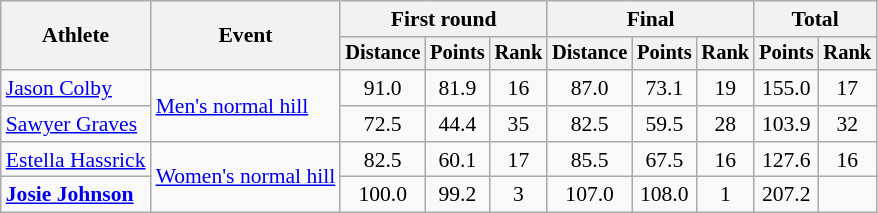<table class="wikitable" style="font-size:90%">
<tr>
<th rowspan=2>Athlete</th>
<th rowspan=2>Event</th>
<th colspan=3>First round</th>
<th colspan=3>Final</th>
<th colspan=2>Total</th>
</tr>
<tr style="font-size:95%">
<th>Distance</th>
<th>Points</th>
<th>Rank</th>
<th>Distance</th>
<th>Points</th>
<th>Rank</th>
<th>Points</th>
<th>Rank</th>
</tr>
<tr align=center>
<td align=left><a href='#'>Jason Colby</a></td>
<td align=left rowspan=2><a href='#'>Men's normal hill</a></td>
<td>91.0</td>
<td>81.9</td>
<td>16</td>
<td>87.0</td>
<td>73.1</td>
<td>19</td>
<td>155.0</td>
<td>17</td>
</tr>
<tr align=center>
<td align=left><a href='#'>Sawyer Graves</a></td>
<td>72.5</td>
<td>44.4</td>
<td>35</td>
<td>82.5</td>
<td>59.5</td>
<td>28</td>
<td>103.9</td>
<td>32</td>
</tr>
<tr align=center>
<td align=left><a href='#'>Estella Hassrick</a></td>
<td align=left rowspan=2><a href='#'>Women's normal hill</a></td>
<td>82.5</td>
<td>60.1</td>
<td>17</td>
<td>85.5</td>
<td>67.5</td>
<td>16</td>
<td>127.6</td>
<td>16</td>
</tr>
<tr align=center>
<td align=left><strong><a href='#'>Josie Johnson</a></strong></td>
<td>100.0</td>
<td>99.2</td>
<td>3</td>
<td>107.0</td>
<td>108.0</td>
<td>1</td>
<td>207.2</td>
<td></td>
</tr>
</table>
